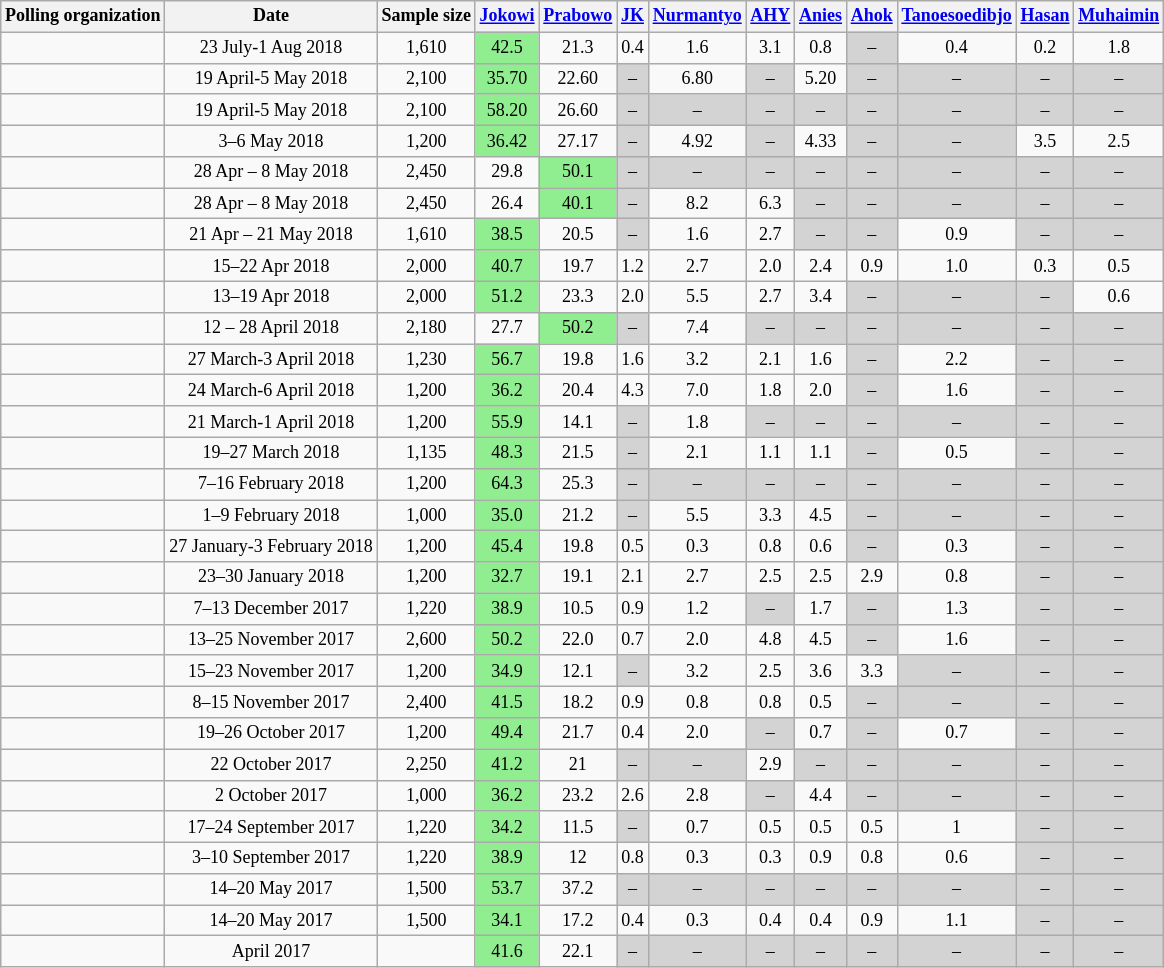<table class="wikitable" style="text-align: center; font-size: 75%">
<tr>
<th>Polling organization</th>
<th>Date</th>
<th>Sample size</th>
<th><a href='#'>Jokowi</a></th>
<th><a href='#'>Prabowo</a></th>
<th><a href='#'>JK</a></th>
<th><a href='#'>Nurmantyo</a></th>
<th><a href='#'>AHY</a></th>
<th><a href='#'>Anies</a></th>
<th><a href='#'>Ahok</a></th>
<th><a href='#'>Tanoesoedibjo</a></th>
<th><a href='#'>Hasan</a></th>
<th><a href='#'>Muhaimin</a></th>
</tr>
<tr>
<td align="left"></td>
<td>23 July-1 Aug 2018</td>
<td>1,610</td>
<td bgcolor="#90EE90">42.5</td>
<td>21.3</td>
<td>0.4</td>
<td>1.6</td>
<td>3.1</td>
<td>0.8</td>
<td bgcolor="#D3D3D3">–</td>
<td>0.4</td>
<td>0.2</td>
<td>1.8</td>
</tr>
<tr>
<td align="left"></td>
<td>19 April-5 May 2018</td>
<td>2,100</td>
<td bgcolor="#90EE90">35.70</td>
<td>22.60</td>
<td bgcolor="#D3D3D3">–</td>
<td>6.80</td>
<td bgcolor="#D3D3D3">–</td>
<td>5.20</td>
<td bgcolor="#D3D3D3">–</td>
<td bgcolor="#D3D3D3">–</td>
<td bgcolor="#D3D3D3">–</td>
<td bgcolor="#D3D3D3">–</td>
</tr>
<tr>
<td align="left"></td>
<td>19 April-5 May 2018</td>
<td>2,100</td>
<td bgcolor="#90EE90">58.20</td>
<td>26.60</td>
<td bgcolor="#D3D3D3">–</td>
<td bgcolor="#D3D3D3">–</td>
<td bgcolor="#D3D3D3">–</td>
<td bgcolor="#D3D3D3">–</td>
<td bgcolor="#D3D3D3">–</td>
<td bgcolor="#D3D3D3">–</td>
<td bgcolor="#D3D3D3">–</td>
<td bgcolor="#D3D3D3">–</td>
</tr>
<tr>
<td align="left"></td>
<td>3–6 May 2018</td>
<td>1,200</td>
<td bgcolor="#90EE90">36.42</td>
<td>27.17</td>
<td bgcolor="#D3D3D3">–</td>
<td>4.92</td>
<td bgcolor="#D3D3D3">–</td>
<td>4.33</td>
<td bgcolor="#D3D3D3">–</td>
<td bgcolor="#D3D3D3">–</td>
<td>3.5</td>
<td>2.5</td>
</tr>
<tr>
<td align="left"></td>
<td>28 Apr – 8 May 2018</td>
<td>2,450</td>
<td>29.8</td>
<td bgcolor="#90EE90">50.1</td>
<td bgcolor="#D3D3D3">–</td>
<td bgcolor="#D3D3D3">–</td>
<td bgcolor="#D3D3D3">–</td>
<td bgcolor="#D3D3D3">–</td>
<td bgcolor="#D3D3D3">–</td>
<td bgcolor="#D3D3D3">–</td>
<td bgcolor="#D3D3D3">–</td>
<td bgcolor="#D3D3D3">–</td>
</tr>
<tr>
<td align="left"></td>
<td>28 Apr – 8 May 2018</td>
<td>2,450</td>
<td>26.4</td>
<td bgcolor="#90EE90">40.1</td>
<td bgcolor="#D3D3D3">–</td>
<td>8.2</td>
<td>6.3</td>
<td bgcolor="#D3D3D3">–</td>
<td bgcolor="#D3D3D3">–</td>
<td bgcolor="#D3D3D3">–</td>
<td bgcolor="#D3D3D3">–</td>
<td bgcolor="#D3D3D3">–</td>
</tr>
<tr>
<td align="left"></td>
<td>21 Apr – 21 May 2018</td>
<td>1,610</td>
<td bgcolor="#90EE90">38.5</td>
<td>20.5</td>
<td bgcolor="#D3D3D3">–</td>
<td>1.6</td>
<td>2.7</td>
<td bgcolor="#D3D3D3">–</td>
<td bgcolor="#D3D3D3">–</td>
<td>0.9</td>
<td bgcolor="#D3D3D3">–</td>
<td bgcolor="#D3D3D3">–</td>
</tr>
<tr>
<td align="left"></td>
<td>15–22 Apr 2018</td>
<td>2,000</td>
<td bgcolor="#90EE90">40.7</td>
<td>19.7</td>
<td>1.2</td>
<td>2.7</td>
<td>2.0</td>
<td>2.4</td>
<td>0.9</td>
<td>1.0</td>
<td>0.3</td>
<td>0.5</td>
</tr>
<tr>
<td align="left"></td>
<td>13–19 Apr 2018</td>
<td>2,000</td>
<td bgcolor="#90EE90">51.2</td>
<td>23.3</td>
<td>2.0</td>
<td>5.5</td>
<td>2.7</td>
<td>3.4</td>
<td bgcolor="#D3D3D3">–</td>
<td bgcolor="#D3D3D3">–</td>
<td bgcolor="#D3D3D3">–</td>
<td>0.6</td>
</tr>
<tr>
<td align="left"></td>
<td>12 – 28 April 2018</td>
<td>2,180</td>
<td>27.7</td>
<td bgcolor="#90EE90">50.2</td>
<td bgcolor="#D3D3D3">–</td>
<td>7.4</td>
<td bgcolor="#D3D3D3">–</td>
<td bgcolor="#D3D3D3">–</td>
<td bgcolor="#D3D3D3">–</td>
<td bgcolor="#D3D3D3">–</td>
<td bgcolor="#D3D3D3">–</td>
<td bgcolor="#D3D3D3">–</td>
</tr>
<tr>
<td align="left"></td>
<td>27 March-3 April 2018</td>
<td>1,230</td>
<td bgcolor="#90EE90">56.7</td>
<td>19.8</td>
<td>1.6</td>
<td>3.2</td>
<td>2.1</td>
<td>1.6</td>
<td bgcolor="#D3D3D3">–</td>
<td>2.2</td>
<td bgcolor="#D3D3D3">–</td>
<td bgcolor="#D3D3D3">–</td>
</tr>
<tr>
<td align="left"></td>
<td>24 March-6 April 2018</td>
<td>1,200</td>
<td bgcolor="#90EE90">36.2</td>
<td>20.4</td>
<td>4.3</td>
<td>7.0</td>
<td>1.8</td>
<td>2.0</td>
<td bgcolor="#D3D3D3">–</td>
<td>1.6</td>
<td bgcolor="#D3D3D3">–</td>
<td bgcolor="#D3D3D3">–</td>
</tr>
<tr>
<td align="left"></td>
<td>21 March-1 April 2018</td>
<td>1,200</td>
<td bgcolor="#90EE90">55.9</td>
<td>14.1</td>
<td bgcolor="#D3D3D3">–</td>
<td>1.8</td>
<td bgcolor="#D3D3D3">–</td>
<td bgcolor="#D3D3D3">–</td>
<td bgcolor="#D3D3D3">–</td>
<td bgcolor="#D3D3D3">–</td>
<td bgcolor="#D3D3D3">–</td>
<td bgcolor="#D3D3D3">–</td>
</tr>
<tr>
<td align="left"></td>
<td>19–27 March 2018</td>
<td>1,135</td>
<td bgcolor="#90EE90">48.3</td>
<td>21.5</td>
<td bgcolor="#D3D3D3">–</td>
<td>2.1</td>
<td>1.1</td>
<td>1.1</td>
<td bgcolor="#D3D3D3">–</td>
<td>0.5</td>
<td bgcolor="#D3D3D3">–</td>
<td bgcolor="#D3D3D3">–</td>
</tr>
<tr>
<td align="left"></td>
<td>7–16 February 2018</td>
<td>1,200</td>
<td bgcolor="#90EE90">64.3</td>
<td>25.3</td>
<td bgcolor="#D3D3D3">–</td>
<td bgcolor="#D3D3D3">–</td>
<td bgcolor="#D3D3D3">–</td>
<td bgcolor="#D3D3D3">–</td>
<td bgcolor="#D3D3D3">–</td>
<td bgcolor="#D3D3D3">–</td>
<td bgcolor="#D3D3D3">–</td>
<td bgcolor="#D3D3D3">–</td>
</tr>
<tr>
<td align="left"></td>
<td>1–9 February 2018</td>
<td>1,000</td>
<td bgcolor="#90EE90">35.0</td>
<td>21.2</td>
<td bgcolor="#D3D3D3">–</td>
<td>5.5</td>
<td>3.3</td>
<td>4.5</td>
<td bgcolor="#D3D3D3">–</td>
<td bgcolor="#D3D3D3">–</td>
<td bgcolor="#D3D3D3">–</td>
<td bgcolor="#D3D3D3">–</td>
</tr>
<tr>
<td align="left"></td>
<td>27 January-3 February 2018</td>
<td>1,200</td>
<td bgcolor="#90EE90">45.4</td>
<td>19.8</td>
<td>0.5</td>
<td>0.3</td>
<td>0.8</td>
<td>0.6</td>
<td bgcolor="#D3D3D3">–</td>
<td>0.3</td>
<td bgcolor="#D3D3D3">–</td>
<td bgcolor="#D3D3D3">–</td>
</tr>
<tr>
<td align="left"></td>
<td>23–30 January 2018</td>
<td>1,200</td>
<td bgcolor="#90EE90">32.7</td>
<td>19.1</td>
<td>2.1</td>
<td>2.7</td>
<td>2.5</td>
<td>2.5</td>
<td>2.9</td>
<td>0.8</td>
<td bgcolor="#D3D3D3">–</td>
<td bgcolor="#D3D3D3">–</td>
</tr>
<tr>
<td align="left"></td>
<td>7–13 December 2017</td>
<td>1,220</td>
<td bgcolor="#90EE90">38.9</td>
<td>10.5</td>
<td>0.9</td>
<td>1.2</td>
<td bgcolor="#D3D3D3">–</td>
<td>1.7</td>
<td bgcolor="#D3D3D3">–</td>
<td>1.3</td>
<td bgcolor="#D3D3D3">–</td>
<td bgcolor="#D3D3D3">–</td>
</tr>
<tr>
<td align="left"></td>
<td>13–25 November 2017</td>
<td>2,600</td>
<td bgcolor="#90EE90">50.2</td>
<td>22.0</td>
<td>0.7</td>
<td>2.0</td>
<td>4.8</td>
<td>4.5</td>
<td bgcolor="#D3D3D3">–</td>
<td>1.6</td>
<td bgcolor="#D3D3D3">–</td>
<td bgcolor="#D3D3D3">–</td>
</tr>
<tr>
<td align="left"></td>
<td>15–23 November 2017</td>
<td>1,200</td>
<td bgcolor="#90EE90">34.9</td>
<td>12.1</td>
<td bgcolor="#D3D3D3">–</td>
<td>3.2</td>
<td>2.5</td>
<td>3.6</td>
<td>3.3</td>
<td bgcolor="#D3D3D3">–</td>
<td bgcolor="#D3D3D3">–</td>
<td bgcolor="#D3D3D3">–</td>
</tr>
<tr>
<td align="left"></td>
<td>8–15 November 2017</td>
<td>2,400</td>
<td bgcolor="#90EE90">41.5</td>
<td>18.2</td>
<td>0.9</td>
<td>0.8</td>
<td>0.8</td>
<td>0.5</td>
<td bgcolor="#D3D3D3">–</td>
<td bgcolor="#D3D3D3">–</td>
<td bgcolor="#D3D3D3">–</td>
<td bgcolor="#D3D3D3">–</td>
</tr>
<tr>
<td align="left"></td>
<td>19–26 October 2017</td>
<td>1,200</td>
<td bgcolor="#90EE90">49.4</td>
<td>21.7</td>
<td>0.4</td>
<td>2.0</td>
<td bgcolor="#D3D3D3">–</td>
<td>0.7</td>
<td bgcolor="#D3D3D3">–</td>
<td>0.7</td>
<td bgcolor="#D3D3D3">–</td>
<td bgcolor="#D3D3D3">–</td>
</tr>
<tr>
<td align="left"></td>
<td>22 October 2017</td>
<td>2,250</td>
<td bgcolor="#90EE90">41.2</td>
<td>21</td>
<td bgcolor="#D3D3D3">–</td>
<td bgcolor="#D3D3D3">–</td>
<td>2.9</td>
<td bgcolor="#D3D3D3">–</td>
<td bgcolor="#D3D3D3">–</td>
<td bgcolor="#D3D3D3">–</td>
<td bgcolor="#D3D3D3">–</td>
<td bgcolor="#D3D3D3">–</td>
</tr>
<tr>
<td align="left"></td>
<td>2 October 2017</td>
<td>1,000</td>
<td bgcolor="#90EE90">36.2</td>
<td>23.2</td>
<td>2.6</td>
<td>2.8</td>
<td bgcolor="#D3D3D3">–</td>
<td>4.4</td>
<td bgcolor="#D3D3D3">–</td>
<td bgcolor="#D3D3D3">–</td>
<td bgcolor="#D3D3D3">–</td>
<td bgcolor="#D3D3D3">–</td>
</tr>
<tr>
<td align="left"></td>
<td>17–24 September 2017</td>
<td>1,220</td>
<td bgcolor="#90EE90">34.2</td>
<td>11.5</td>
<td bgcolor="#D3D3D3">–</td>
<td>0.7</td>
<td>0.5</td>
<td>0.5</td>
<td>0.5</td>
<td>1</td>
<td bgcolor="#D3D3D3">–</td>
<td bgcolor="#D3D3D3">–</td>
</tr>
<tr>
<td align="left"></td>
<td>3–10 September 2017</td>
<td>1,220</td>
<td bgcolor="#90EE90">38.9</td>
<td>12</td>
<td>0.8</td>
<td>0.3</td>
<td>0.3</td>
<td>0.9</td>
<td>0.8</td>
<td>0.6</td>
<td bgcolor="#D3D3D3">–</td>
<td bgcolor="#D3D3D3">–</td>
</tr>
<tr>
<td align="left"></td>
<td>14–20 May 2017</td>
<td>1,500</td>
<td bgcolor="#90EE90">53.7</td>
<td>37.2</td>
<td bgcolor="#D3D3D3">–</td>
<td bgcolor="#D3D3D3">–</td>
<td bgcolor="#D3D3D3">–</td>
<td bgcolor="#D3D3D3">–</td>
<td bgcolor="#D3D3D3">–</td>
<td bgcolor="#D3D3D3">–</td>
<td bgcolor="#D3D3D3">–</td>
<td bgcolor="#D3D3D3">–</td>
</tr>
<tr>
<td align="left"></td>
<td>14–20 May 2017</td>
<td>1,500</td>
<td bgcolor="#90EE90">34.1</td>
<td>17.2</td>
<td>0.4</td>
<td>0.3</td>
<td>0.4</td>
<td>0.4</td>
<td>0.9</td>
<td>1.1</td>
<td bgcolor="#D3D3D3">–</td>
<td bgcolor="#D3D3D3">–</td>
</tr>
<tr>
<td align="left"></td>
<td>April 2017</td>
<td></td>
<td bgcolor="#90EE90">41.6</td>
<td>22.1</td>
<td bgcolor="#D3D3D3">–</td>
<td bgcolor="#D3D3D3">–</td>
<td bgcolor="#D3D3D3">–</td>
<td bgcolor="#D3D3D3">–</td>
<td bgcolor="#D3D3D3">–</td>
<td bgcolor="#D3D3D3">–</td>
<td bgcolor="#D3D3D3">–</td>
<td bgcolor="#D3D3D3">–</td>
</tr>
</table>
